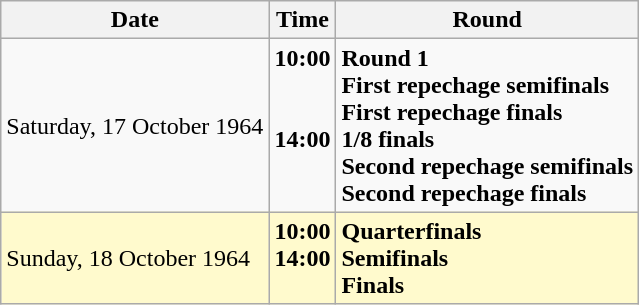<table class="wikitable">
<tr>
<th>Date</th>
<th>Time</th>
<th>Round</th>
</tr>
<tr>
<td>Saturday, 17 October 1964</td>
<td><strong>10:00</strong><br> <br> <br><strong>14:00</strong><br> <br> </td>
<td><strong>Round 1</strong><br><strong>First repechage semifinals</strong><br><strong>First repechage finals</strong><br><strong>1/8 finals</strong><br><strong>Second repechage semifinals</strong><br><strong>Second repechage finals</strong></td>
</tr>
<tr style=background:lemonchiffon>
<td>Sunday, 18 October 1964</td>
<td><strong>10:00</strong><br><strong>14:00</strong><br> </td>
<td><strong>Quarterfinals</strong><br><strong>Semifinals</strong><br><strong>Finals</strong></td>
</tr>
</table>
